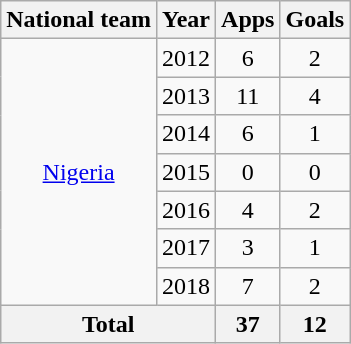<table class="wikitable" style="text-align:center">
<tr>
<th>National team</th>
<th>Year</th>
<th>Apps</th>
<th>Goals</th>
</tr>
<tr>
<td rowspan="7"><a href='#'>Nigeria</a></td>
<td>2012</td>
<td>6</td>
<td>2</td>
</tr>
<tr>
<td>2013</td>
<td>11</td>
<td>4</td>
</tr>
<tr>
<td>2014</td>
<td>6</td>
<td>1</td>
</tr>
<tr>
<td>2015</td>
<td>0</td>
<td>0</td>
</tr>
<tr>
<td>2016</td>
<td>4</td>
<td>2</td>
</tr>
<tr>
<td>2017</td>
<td>3</td>
<td>1</td>
</tr>
<tr>
<td>2018</td>
<td>7</td>
<td>2</td>
</tr>
<tr>
<th colspan="2">Total</th>
<th>37</th>
<th>12</th>
</tr>
</table>
